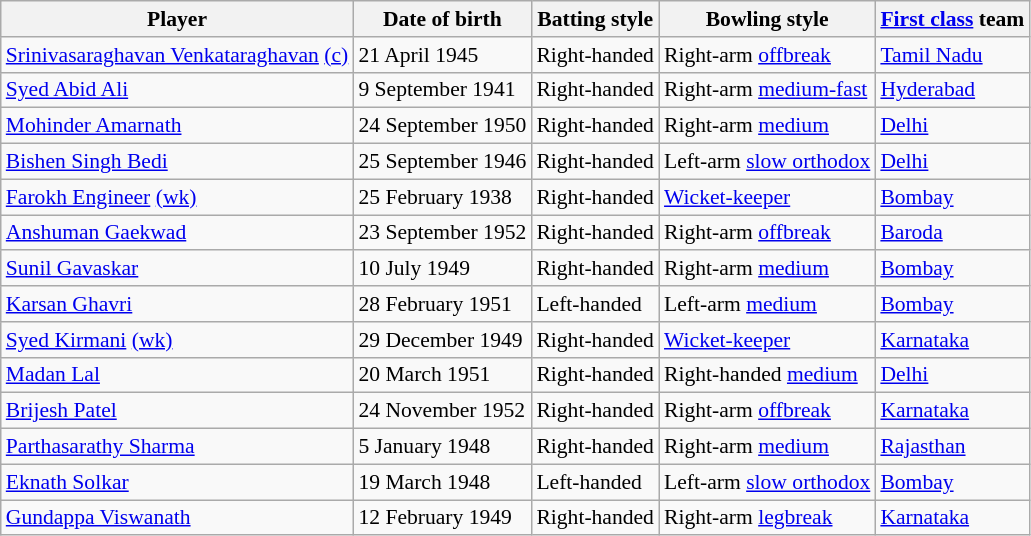<table class=wikitable style=font-size:90%;text-align:left>
<tr>
<th>Player</th>
<th>Date of birth</th>
<th>Batting style</th>
<th>Bowling style</th>
<th><a href='#'>First class</a> team</th>
</tr>
<tr>
<td><a href='#'>Srinivasaraghavan Venkataraghavan</a> <a href='#'>(c)</a></td>
<td>21 April 1945</td>
<td>Right-handed</td>
<td>Right-arm <a href='#'>offbreak</a></td>
<td><a href='#'>Tamil Nadu</a></td>
</tr>
<tr>
<td><a href='#'>Syed Abid Ali</a></td>
<td>9 September 1941</td>
<td>Right-handed</td>
<td>Right-arm <a href='#'>medium-fast</a></td>
<td><a href='#'>Hyderabad</a></td>
</tr>
<tr>
<td><a href='#'>Mohinder Amarnath</a></td>
<td>24 September 1950</td>
<td>Right-handed</td>
<td>Right-arm <a href='#'>medium</a></td>
<td><a href='#'>Delhi</a></td>
</tr>
<tr>
<td><a href='#'>Bishen Singh Bedi</a></td>
<td>25 September 1946</td>
<td>Right-handed</td>
<td>Left-arm <a href='#'>slow orthodox</a></td>
<td><a href='#'>Delhi</a></td>
</tr>
<tr>
<td><a href='#'>Farokh Engineer</a> <a href='#'>(wk)</a></td>
<td>25 February 1938</td>
<td>Right-handed</td>
<td><a href='#'>Wicket-keeper</a></td>
<td><a href='#'>Bombay</a></td>
</tr>
<tr>
<td><a href='#'>Anshuman Gaekwad</a></td>
<td>23 September 1952</td>
<td>Right-handed</td>
<td>Right-arm <a href='#'>offbreak</a></td>
<td><a href='#'>Baroda</a></td>
</tr>
<tr>
<td><a href='#'>Sunil Gavaskar</a></td>
<td>10 July 1949</td>
<td>Right-handed</td>
<td>Right-arm <a href='#'>medium</a></td>
<td><a href='#'>Bombay</a></td>
</tr>
<tr>
<td><a href='#'>Karsan Ghavri</a></td>
<td>28 February 1951</td>
<td>Left-handed</td>
<td>Left-arm <a href='#'>medium</a></td>
<td><a href='#'>Bombay</a></td>
</tr>
<tr>
<td><a href='#'>Syed Kirmani</a> <a href='#'>(wk)</a></td>
<td>29 December 1949</td>
<td>Right-handed</td>
<td><a href='#'>Wicket-keeper</a></td>
<td><a href='#'>Karnataka</a></td>
</tr>
<tr>
<td><a href='#'>Madan Lal</a></td>
<td>20 March 1951</td>
<td>Right-handed</td>
<td>Right-handed <a href='#'>medium</a></td>
<td><a href='#'>Delhi</a></td>
</tr>
<tr>
<td><a href='#'>Brijesh Patel</a></td>
<td>24 November 1952</td>
<td>Right-handed</td>
<td>Right-arm <a href='#'>offbreak</a></td>
<td><a href='#'>Karnataka</a></td>
</tr>
<tr>
<td><a href='#'>Parthasarathy Sharma</a></td>
<td>5 January 1948</td>
<td>Right-handed</td>
<td>Right-arm <a href='#'>medium</a></td>
<td><a href='#'>Rajasthan</a></td>
</tr>
<tr>
<td><a href='#'>Eknath Solkar</a></td>
<td>19 March 1948</td>
<td>Left-handed</td>
<td>Left-arm <a href='#'>slow orthodox</a></td>
<td><a href='#'>Bombay</a></td>
</tr>
<tr>
<td><a href='#'>Gundappa Viswanath</a></td>
<td>12 February 1949</td>
<td>Right-handed</td>
<td>Right-arm <a href='#'>legbreak</a></td>
<td><a href='#'>Karnataka</a></td>
</tr>
</table>
